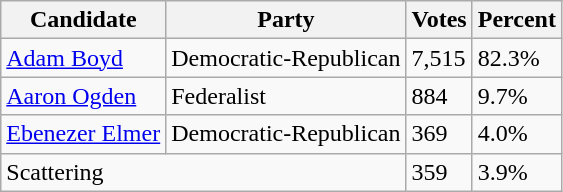<table class=wikitable>
<tr>
<th>Candidate</th>
<th>Party</th>
<th>Votes</th>
<th>Percent</th>
</tr>
<tr>
<td><a href='#'>Adam Boyd</a></td>
<td>Democratic-Republican</td>
<td>7,515</td>
<td>82.3%</td>
</tr>
<tr>
<td><a href='#'>Aaron Ogden</a></td>
<td>Federalist</td>
<td>884</td>
<td>9.7%</td>
</tr>
<tr>
<td><a href='#'>Ebenezer Elmer</a></td>
<td>Democratic-Republican</td>
<td>369</td>
<td>4.0%</td>
</tr>
<tr>
<td colspan=2>Scattering</td>
<td>359</td>
<td>3.9%</td>
</tr>
</table>
